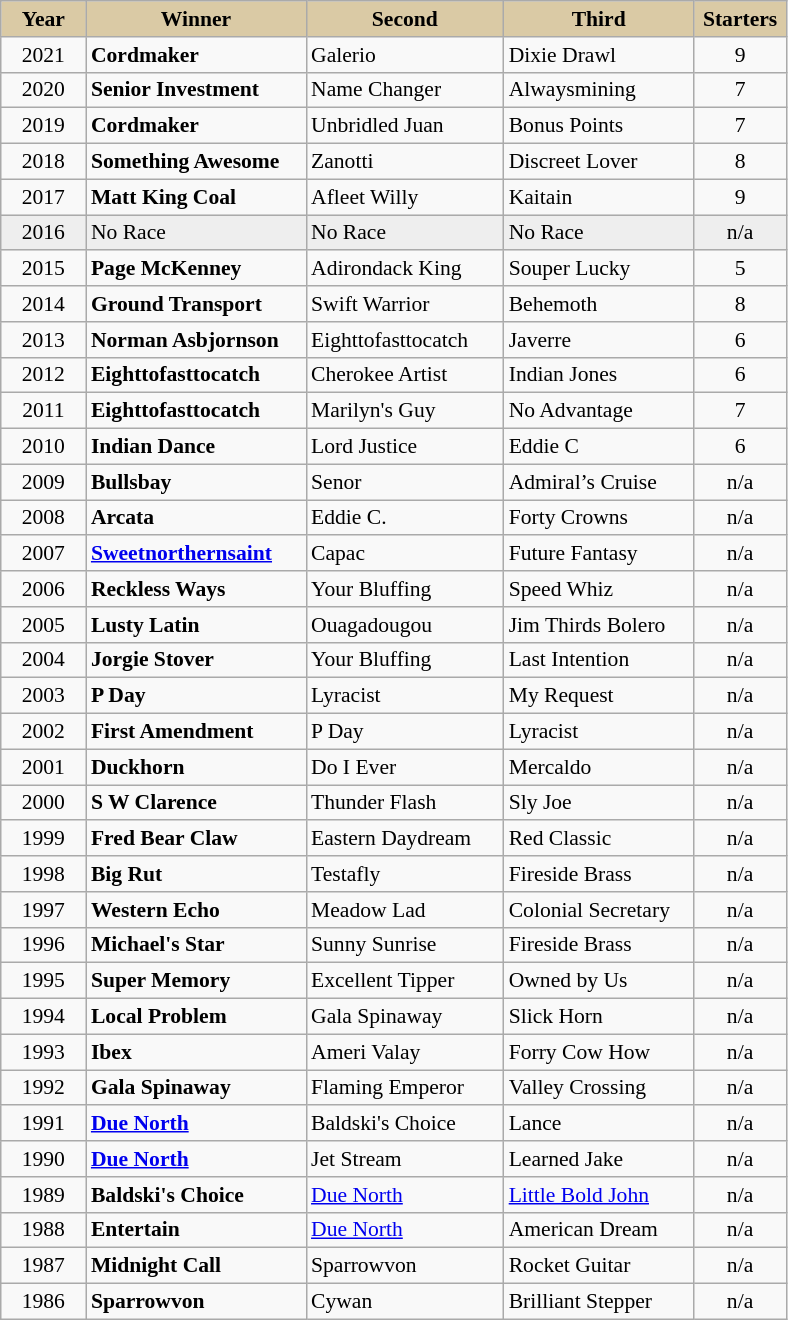<table class = "wikitable sortable" | border="1" cellpadding="0" style="border-collapse: collapse; font-size:90%">
<tr bgcolor="#DACAA5" align="center">
<td width="50px"><strong>Year</strong> <br></td>
<td width="140px"><strong>Winner</strong> <br></td>
<td width="125px"><strong>Second</strong> <br></td>
<td width="120px"><strong>Third</strong> <br></td>
<td width="55px"><strong>Starters</strong></td>
</tr>
<tr>
<td align=center>2021</td>
<td><strong>Cordmaker</strong></td>
<td>Galerio</td>
<td>Dixie Drawl</td>
<td align=center>9</td>
</tr>
<tr>
<td align=center>2020</td>
<td><strong>Senior Investment</strong></td>
<td>Name Changer</td>
<td>Alwaysmining</td>
<td align=center>7</td>
</tr>
<tr>
<td align=center>2019</td>
<td><strong>Cordmaker</strong></td>
<td>Unbridled Juan</td>
<td>Bonus Points</td>
<td align=center>7</td>
</tr>
<tr>
<td align=center>2018</td>
<td><strong>Something Awesome</strong></td>
<td>Zanotti</td>
<td>Discreet Lover</td>
<td align=center>8</td>
</tr>
<tr>
<td align=center>2017</td>
<td><strong>Matt King Coal</strong></td>
<td>Afleet Willy</td>
<td>Kaitain</td>
<td align=center>9</td>
</tr>
<tr bgcolor="#eeeeee">
<td align=center>2016</td>
<td>No Race</td>
<td>No Race</td>
<td>No Race</td>
<td align=center>n/a</td>
</tr>
<tr>
<td align=center>2015</td>
<td><strong>Page McKenney</strong></td>
<td>Adirondack King</td>
<td>Souper Lucky</td>
<td align=center>5</td>
</tr>
<tr>
<td align=center>2014</td>
<td><strong>Ground Transport</strong></td>
<td>Swift Warrior</td>
<td>Behemoth</td>
<td align=center>8</td>
</tr>
<tr>
<td align=center>2013</td>
<td><strong>Norman Asbjornson</strong></td>
<td>Eighttofasttocatch</td>
<td>Javerre</td>
<td align=center>6</td>
</tr>
<tr>
<td align=center>2012</td>
<td><strong>Eighttofasttocatch</strong></td>
<td>Cherokee Artist</td>
<td>Indian Jones</td>
<td align=center>6</td>
</tr>
<tr>
<td align=center>2011</td>
<td><strong>Eighttofasttocatch</strong></td>
<td>Marilyn's Guy</td>
<td>No Advantage</td>
<td align=center>7</td>
</tr>
<tr>
<td align=center>2010</td>
<td><strong>Indian Dance</strong></td>
<td>Lord Justice</td>
<td>Eddie C</td>
<td align=center>6</td>
</tr>
<tr>
<td align=center>2009</td>
<td><strong>Bullsbay</strong></td>
<td>Senor</td>
<td>Admiral’s Cruise</td>
<td align=center>n/a</td>
</tr>
<tr>
<td align=center>2008</td>
<td><strong>Arcata</strong></td>
<td>Eddie C.</td>
<td>Forty Crowns</td>
<td align=center>n/a</td>
</tr>
<tr>
<td align=center>2007</td>
<td><strong><a href='#'>Sweetnorthernsaint</a></strong></td>
<td>Capac</td>
<td>Future Fantasy</td>
<td align=center>n/a</td>
</tr>
<tr>
<td align=center>2006</td>
<td><strong>Reckless Ways</strong></td>
<td>Your Bluffing</td>
<td>Speed Whiz</td>
<td align=center>n/a</td>
</tr>
<tr>
<td align=center>2005</td>
<td><strong>Lusty Latin</strong></td>
<td>Ouagadougou</td>
<td>Jim Thirds Bolero</td>
<td align=center>n/a</td>
</tr>
<tr>
<td align=center>2004</td>
<td><strong>Jorgie Stover</strong></td>
<td>Your Bluffing</td>
<td>Last Intention</td>
<td align=center>n/a</td>
</tr>
<tr>
<td align=center>2003</td>
<td><strong>P Day</strong></td>
<td>Lyracist</td>
<td>My Request</td>
<td align=center>n/a</td>
</tr>
<tr>
<td align=center>2002</td>
<td><strong>First Amendment</strong></td>
<td>P Day</td>
<td>Lyracist</td>
<td align=center>n/a</td>
</tr>
<tr>
<td align=center>2001</td>
<td><strong>Duckhorn</strong></td>
<td>Do I Ever</td>
<td>Mercaldo</td>
<td align=center>n/a</td>
</tr>
<tr>
<td align=center>2000</td>
<td><strong>S W Clarence</strong></td>
<td>Thunder Flash</td>
<td>Sly Joe</td>
<td align=center>n/a</td>
</tr>
<tr>
<td align=center>1999</td>
<td><strong>Fred Bear Claw</strong></td>
<td>Eastern Daydream</td>
<td>Red Classic</td>
<td align=center>n/a</td>
</tr>
<tr>
<td align=center>1998</td>
<td><strong>Big Rut</strong></td>
<td>Testafly</td>
<td>Fireside Brass</td>
<td align=center>n/a</td>
</tr>
<tr>
<td align=center>1997</td>
<td><strong>Western Echo</strong></td>
<td>Meadow Lad</td>
<td>Colonial Secretary</td>
<td align=center>n/a</td>
</tr>
<tr>
<td align=center>1996</td>
<td><strong>Michael's Star</strong></td>
<td>Sunny Sunrise</td>
<td>Fireside Brass</td>
<td align=center>n/a</td>
</tr>
<tr>
<td align=center>1995</td>
<td><strong>Super Memory</strong></td>
<td>Excellent Tipper</td>
<td>Owned by Us</td>
<td align=center>n/a</td>
</tr>
<tr>
<td align=center>1994</td>
<td><strong>Local Problem</strong></td>
<td>Gala Spinaway</td>
<td>Slick Horn</td>
<td align=center>n/a</td>
</tr>
<tr>
<td align=center>1993</td>
<td><strong>Ibex</strong></td>
<td>Ameri Valay</td>
<td>Forry Cow How</td>
<td align=center>n/a</td>
</tr>
<tr>
<td align=center>1992</td>
<td><strong>Gala Spinaway</strong></td>
<td>Flaming Emperor</td>
<td>Valley Crossing</td>
<td align=center>n/a</td>
</tr>
<tr>
<td align=center>1991</td>
<td><strong><a href='#'>Due North</a></strong></td>
<td>Baldski's Choice</td>
<td>Lance</td>
<td align=center>n/a</td>
</tr>
<tr>
<td align=center>1990</td>
<td><strong><a href='#'>Due North</a></strong></td>
<td>Jet Stream</td>
<td>Learned Jake</td>
<td align=center>n/a</td>
</tr>
<tr>
<td align=center>1989</td>
<td><strong>Baldski's Choice</strong></td>
<td><a href='#'>Due North</a></td>
<td><a href='#'>Little Bold John</a></td>
<td align=center>n/a</td>
</tr>
<tr>
<td align=center>1988</td>
<td><strong>Entertain</strong></td>
<td><a href='#'>Due North</a></td>
<td>American Dream</td>
<td align=center>n/a</td>
</tr>
<tr>
<td align=center>1987</td>
<td><strong>Midnight Call</strong></td>
<td>Sparrowvon</td>
<td>Rocket Guitar</td>
<td align=center>n/a</td>
</tr>
<tr>
<td align=center>1986</td>
<td><strong>Sparrowvon</strong></td>
<td>Cywan</td>
<td>Brilliant Stepper</td>
<td align=center>n/a</td>
</tr>
</table>
